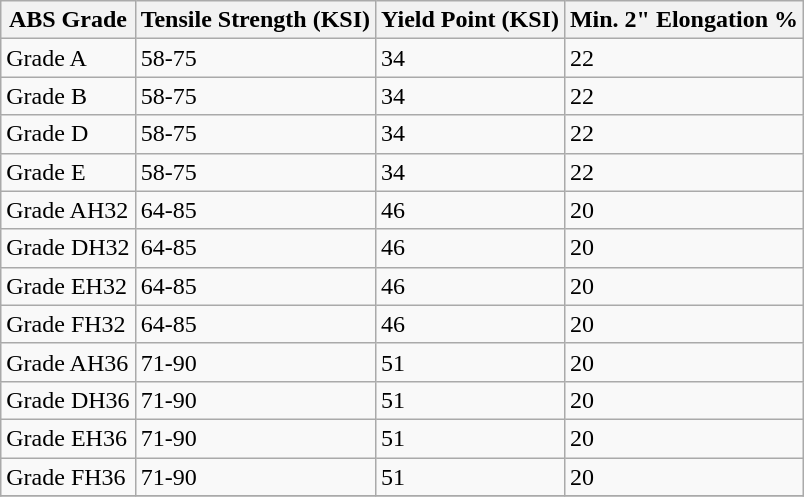<table class="wikitable">
<tr>
<th>ABS Grade</th>
<th>Tensile Strength (KSI)</th>
<th>Yield Point (KSI)</th>
<th>Min. 2" Elongation %</th>
</tr>
<tr>
<td>Grade A</td>
<td>58-75</td>
<td>34</td>
<td>22</td>
</tr>
<tr>
<td>Grade B</td>
<td>58-75</td>
<td>34</td>
<td>22</td>
</tr>
<tr>
<td>Grade D</td>
<td>58-75</td>
<td>34</td>
<td>22</td>
</tr>
<tr>
<td>Grade E</td>
<td>58-75</td>
<td>34</td>
<td>22</td>
</tr>
<tr>
<td>Grade AH32</td>
<td>64-85</td>
<td>46</td>
<td>20</td>
</tr>
<tr>
<td>Grade DH32</td>
<td>64-85</td>
<td>46</td>
<td>20</td>
</tr>
<tr>
<td>Grade EH32</td>
<td>64-85</td>
<td>46</td>
<td>20</td>
</tr>
<tr>
<td>Grade FH32</td>
<td>64-85</td>
<td>46</td>
<td>20</td>
</tr>
<tr>
<td>Grade AH36</td>
<td>71-90</td>
<td>51</td>
<td>20</td>
</tr>
<tr>
<td>Grade DH36</td>
<td>71-90</td>
<td>51</td>
<td>20</td>
</tr>
<tr>
<td>Grade EH36</td>
<td>71-90</td>
<td>51</td>
<td>20</td>
</tr>
<tr>
<td>Grade FH36</td>
<td>71-90</td>
<td>51</td>
<td>20</td>
</tr>
<tr>
</tr>
</table>
